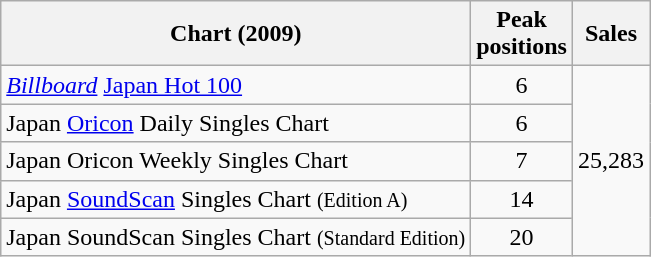<table class="wikitable sortable">
<tr>
<th>Chart (2009)</th>
<th>Peak<br>positions</th>
<th>Sales</th>
</tr>
<tr>
<td><em><a href='#'>Billboard</a></em> <a href='#'>Japan Hot 100</a></td>
<td align="center">6</td>
<td rowspan="5" align="center">25,283</td>
</tr>
<tr>
<td>Japan <a href='#'>Oricon</a> Daily Singles Chart</td>
<td align="center">6</td>
</tr>
<tr>
<td>Japan Oricon Weekly Singles Chart</td>
<td align="center">7</td>
</tr>
<tr>
<td>Japan <a href='#'>SoundScan</a> Singles Chart <small>(Edition A)</small></td>
<td align="center">14</td>
</tr>
<tr>
<td>Japan SoundScan Singles Chart <small>(Standard Edition)</small></td>
<td align="center">20</td>
</tr>
</table>
